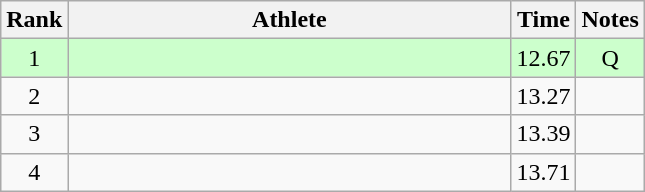<table class="wikitable" style="text-align:center">
<tr>
<th>Rank</th>
<th Style="width:18em">Athlete</th>
<th>Time</th>
<th>Notes</th>
</tr>
<tr style="background:#cfc">
<td>1</td>
<td style="text-align:left"></td>
<td>12.67</td>
<td>Q</td>
</tr>
<tr>
<td>2</td>
<td style="text-align:left"></td>
<td>13.27</td>
<td></td>
</tr>
<tr>
<td>3</td>
<td style="text-align:left"></td>
<td>13.39</td>
<td></td>
</tr>
<tr>
<td>4</td>
<td style="text-align:left"></td>
<td>13.71</td>
<td></td>
</tr>
</table>
